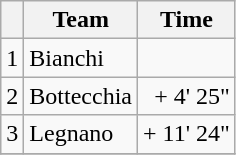<table class="wikitable">
<tr>
<th></th>
<th>Team</th>
<th>Time</th>
</tr>
<tr>
<td>1</td>
<td>Bianchi</td>
<td align="right"></td>
</tr>
<tr>
<td>2</td>
<td>Bottecchia</td>
<td align="right">+ 4' 25"</td>
</tr>
<tr>
<td>3</td>
<td>Legnano</td>
<td align="right">+ 11' 24"</td>
</tr>
<tr>
</tr>
</table>
